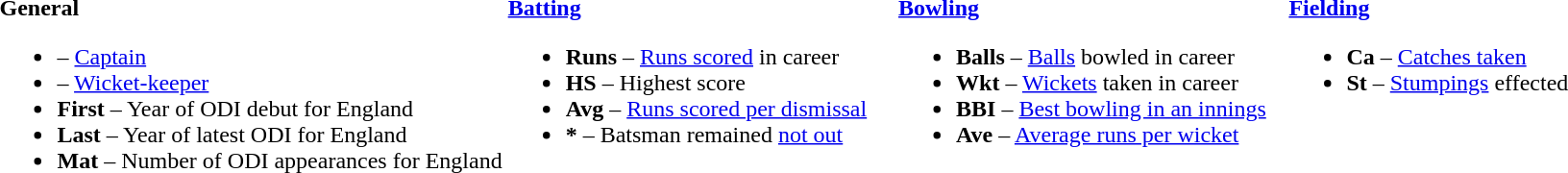<table>
<tr>
<td valign="top" style="width:30%"><br><strong>General</strong><ul><li> – <a href='#'>Captain</a></li><li> – <a href='#'>Wicket-keeper</a></li><li><strong>First</strong> – Year of ODI debut for England</li><li><strong>Last</strong> – Year of latest ODI for England</li><li><strong>Mat</strong> – Number of ODI appearances for England</li></ul></td>
<td valign="top" style="width:23%"><br><strong><a href='#'>Batting</a></strong><ul><li><strong>Runs</strong> – <a href='#'>Runs scored</a> in career</li><li><strong>HS</strong> – Highest score</li><li><strong>Avg</strong> – <a href='#'>Runs scored per dismissal</a></li><li><strong>*</strong> – Batsman remained <a href='#'>not out</a></li></ul></td>
<td valign="top" style="width:23%"><br><strong><a href='#'>Bowling</a></strong><ul><li><strong>Balls</strong> – <a href='#'>Balls</a> bowled in career</li><li><strong>Wkt</strong> – <a href='#'>Wickets</a> taken in career</li><li><strong>BBI</strong> – <a href='#'>Best bowling in an innings</a></li><li><strong>Ave</strong> – <a href='#'>Average runs per wicket</a></li></ul></td>
<td valign="top" style="width:24%"><br><strong><a href='#'>Fielding</a></strong><ul><li><strong>Ca</strong> – <a href='#'>Catches taken</a></li><li><strong>St</strong> – <a href='#'>Stumpings</a> effected</li></ul></td>
</tr>
</table>
